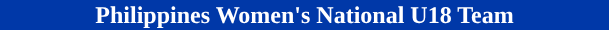<table class=toccolours width=410px>
<tr>
<th align=center style="background:#0038A8; color:#FFFFFF">Philippines Women's National U18 Team</th>
</tr>
<tr>
<td><div><br>






</div></td>
</tr>
</table>
